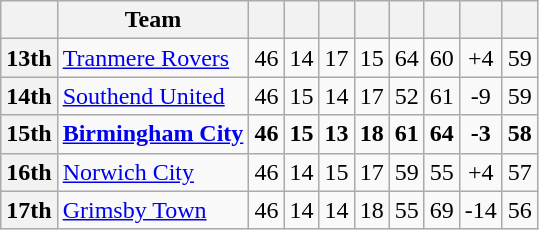<table class="wikitable" style="text-align:center">
<tr>
<th scope="col"></th>
<th scope="col">Team</th>
<th scope="col"></th>
<th scope="col"></th>
<th scope="col"></th>
<th scope="col"></th>
<th scope="col"></th>
<th scope="col"></th>
<th scope="col"></th>
<th scope="col"></th>
</tr>
<tr>
<th scope="row">13th</th>
<td align="left"><a href='#'>Tranmere Rovers</a></td>
<td>46</td>
<td>14</td>
<td>17</td>
<td>15</td>
<td>64</td>
<td>60</td>
<td>+4</td>
<td>59</td>
</tr>
<tr>
<th scope="row">14th</th>
<td align="left"><a href='#'>Southend United</a></td>
<td>46</td>
<td>15</td>
<td>14</td>
<td>17</td>
<td>52</td>
<td>61</td>
<td>-9</td>
<td>59</td>
</tr>
<tr style="font-weight:bold">
<th scope="row">15th</th>
<td align="left"><a href='#'>Birmingham City</a></td>
<td>46</td>
<td>15</td>
<td>13</td>
<td>18</td>
<td>61</td>
<td>64</td>
<td>-3</td>
<td>58</td>
</tr>
<tr>
<th scope="row">16th</th>
<td align="left"><a href='#'>Norwich City</a></td>
<td>46</td>
<td>14</td>
<td>15</td>
<td>17</td>
<td>59</td>
<td>55</td>
<td>+4</td>
<td>57</td>
</tr>
<tr>
<th scope="row">17th</th>
<td align="left"><a href='#'>Grimsby Town</a></td>
<td>46</td>
<td>14</td>
<td>14</td>
<td>18</td>
<td>55</td>
<td>69</td>
<td>-14</td>
<td>56</td>
</tr>
</table>
